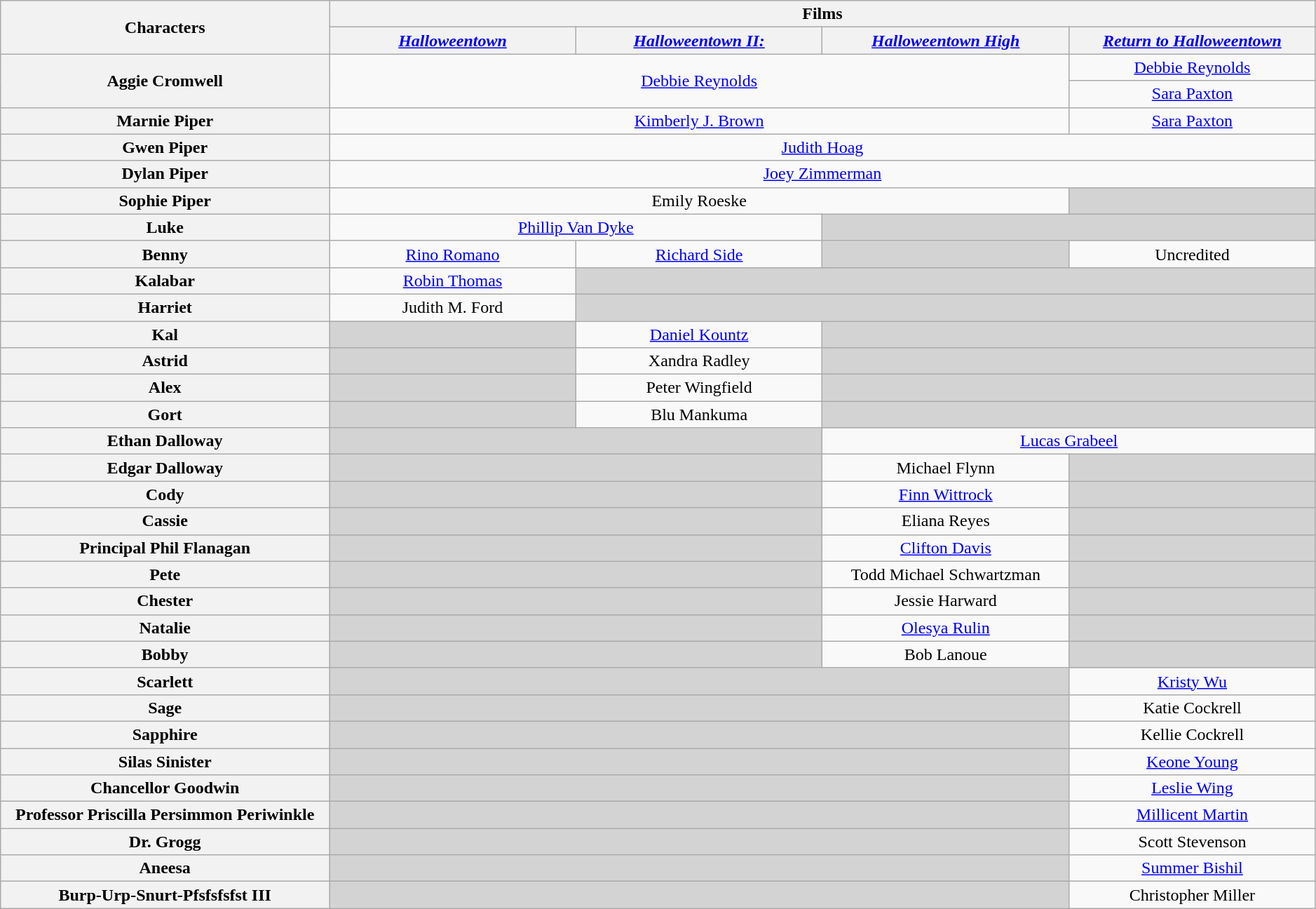<table class="wikitable"  style="text-align:center; width:99%;">
<tr>
<th rowspan="2" style="width:16%;">Characters</th>
<th colspan="4">Films</th>
</tr>
<tr>
<th align="center" width="12%"><em><a href='#'>Halloweentown</a></em></th>
<th align="center" width="12%"><em><a href='#'>Halloweentown II: <br></a></em></th>
<th align="center" width="12%"><em><a href='#'>Halloweentown High</a></em></th>
<th align="center" width="12%"><em><a href='#'>Return to Halloweentown</a></em></th>
</tr>
<tr>
<th rowspan="2">Aggie Cromwell</th>
<td rowspan="2" colspan="3"><a href='#'>Debbie Reynolds</a></td>
<td><a href='#'>Debbie Reynolds</a></td>
</tr>
<tr>
<td><a href='#'>Sara Paxton</a><br></td>
</tr>
<tr>
<th>Marnie Piper</th>
<td colspan="3"><a href='#'>Kimberly J. Brown</a></td>
<td><a href='#'>Sara Paxton</a></td>
</tr>
<tr>
<th>Gwen Piper</th>
<td colspan="4"><a href='#'>Judith Hoag</a></td>
</tr>
<tr>
<th>Dylan Piper</th>
<td colspan="4"><a href='#'>Joey Zimmerman</a></td>
</tr>
<tr>
<th>Sophie Piper</th>
<td colspan="3">Emily Roeske</td>
<td style="background:lightgrey;"></td>
</tr>
<tr>
<th>Luke</th>
<td colspan="2"><a href='#'>Phillip Van Dyke</a></td>
<td style="background:lightgrey;" colspan="2"></td>
</tr>
<tr>
<th>Benny</th>
<td><a href='#'>Rino Romano</a></td>
<td><a href='#'>Richard Side</a></td>
<td style="background:lightgrey;" colspan="1"></td>
<td>Uncredited</td>
</tr>
<tr>
<th>Kalabar</th>
<td><a href='#'>Robin Thomas</a></td>
<td style="background:lightgrey;" colspan="3"></td>
</tr>
<tr>
<th>Harriet</th>
<td>Judith M. Ford</td>
<td style="background:lightgrey;" colspan="3"></td>
</tr>
<tr>
<th>Kal</th>
<td style="background:lightgrey;"></td>
<td><a href='#'>Daniel Kountz</a></td>
<td style="background:lightgrey;" colspan="2"></td>
</tr>
<tr>
<th>Astrid</th>
<td style="background:lightgrey;"></td>
<td>Xandra Radley</td>
<td style="background:lightgrey;" colspan="2"></td>
</tr>
<tr>
<th>Alex</th>
<td style="background:lightgrey;"></td>
<td>Peter Wingfield</td>
<td style="background:lightgrey;" colspan="2"></td>
</tr>
<tr>
<th>Gort</th>
<td style="background:lightgrey;"></td>
<td>Blu Mankuma</td>
<td style="background:lightgrey;" colspan="2"></td>
</tr>
<tr>
<th>Ethan Dalloway</th>
<td style="background:lightgrey;" colspan="2"></td>
<td colspan="2"><a href='#'>Lucas Grabeel</a></td>
</tr>
<tr>
<th>Edgar Dalloway</th>
<td style="background:lightgrey;" colspan="2"></td>
<td>Michael Flynn</td>
<td style="background:lightgrey;"></td>
</tr>
<tr>
<th>Cody</th>
<td style="background:lightgrey;" colspan="2"></td>
<td><a href='#'>Finn Wittrock</a></td>
<td style="background:lightgrey;"></td>
</tr>
<tr>
<th>Cassie</th>
<td style="background:lightgrey;" colspan="2"></td>
<td>Eliana Reyes</td>
<td style="background:lightgrey;"></td>
</tr>
<tr>
<th>Principal Phil Flanagan</th>
<td style="background:lightgrey;" colspan="2"></td>
<td><a href='#'>Clifton Davis</a></td>
<td style="background:lightgrey;"></td>
</tr>
<tr>
<th>Pete</th>
<td style="background:lightgrey;" colspan="2"></td>
<td>Todd Michael Schwartzman</td>
<td style="background:lightgrey;"></td>
</tr>
<tr>
<th>Chester</th>
<td style="background:lightgrey;" colspan="2"></td>
<td>Jessie Harward</td>
<td style="background:lightgrey;"></td>
</tr>
<tr>
<th>Natalie</th>
<td style="background:lightgrey;" colspan="2"></td>
<td><a href='#'>Olesya Rulin</a></td>
<td style="background:lightgrey;"></td>
</tr>
<tr>
<th>Bobby</th>
<td style="background:lightgrey;" colspan="2"></td>
<td>Bob Lanoue</td>
<td style="background:lightgrey;"></td>
</tr>
<tr>
<th>Scarlett</th>
<td style="background:lightgrey;" colspan="3"></td>
<td><a href='#'>Kristy Wu</a></td>
</tr>
<tr>
<th>Sage</th>
<td style="background:lightgrey;" colspan="3"></td>
<td>Katie Cockrell</td>
</tr>
<tr>
<th>Sapphire</th>
<td style="background:lightgrey;" colspan="3"></td>
<td>Kellie Cockrell</td>
</tr>
<tr>
<th>Silas Sinister</th>
<td style="background:lightgrey;" colspan="3"></td>
<td><a href='#'>Keone Young</a></td>
</tr>
<tr>
<th>Chancellor Goodwin</th>
<td style="background:lightgrey;" colspan="3"></td>
<td><a href='#'>Leslie Wing</a></td>
</tr>
<tr>
<th>Professor Priscilla Persimmon Periwinkle</th>
<td style="background:lightgrey;" colspan="3"></td>
<td><a href='#'>Millicent Martin</a></td>
</tr>
<tr>
<th>Dr. Grogg</th>
<td style="background:lightgrey;" colspan="3"></td>
<td>Scott Stevenson</td>
</tr>
<tr>
<th>Aneesa</th>
<td style="background:lightgrey;" colspan="3"></td>
<td><a href='#'>Summer Bishil</a></td>
</tr>
<tr>
<th>Burp-Urp-Snurt-Pfsfsfsfst III</th>
<td style="background:lightgrey;" colspan="3"></td>
<td>Christopher Miller</td>
</tr>
</table>
